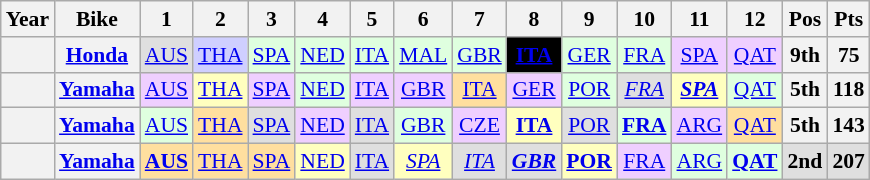<table class="wikitable" style="text-align:center; font-size:90%;">
<tr>
<th>Year</th>
<th>Bike</th>
<th>1</th>
<th>2</th>
<th>3</th>
<th>4</th>
<th>5</th>
<th>6</th>
<th>7</th>
<th>8</th>
<th>9</th>
<th>10</th>
<th>11</th>
<th>12</th>
<th>Pos</th>
<th>Pts</th>
</tr>
<tr>
<th></th>
<th><a href='#'>Honda</a></th>
<td style="background:#DFDFDF;"><a href='#'>AUS</a><br></td>
<td style="background:#CFCFFF;"><a href='#'>THA</a><br></td>
<td style="background:#DFFFDF;"><a href='#'>SPA</a><br></td>
<td style="background:#DFFFDF;"><a href='#'>NED</a><br></td>
<td style="background:#DFFFDF;"><a href='#'>ITA</a><br></td>
<td style="background:#DFFFDF;"><a href='#'>MAL</a><br></td>
<td style="background:#DFFFDF;"><a href='#'>GBR</a><br></td>
<td style="background-color:#000000; color:#FFFFFF;"><strong><a href='#'><span>ITA</span></a></strong><br></td>
<td style="background:#DFFFDF;"><a href='#'>GER</a><br></td>
<td style="background:#DFFFDF;"><a href='#'>FRA</a><br></td>
<td style="background:#efcfff;"><a href='#'>SPA</a><br></td>
<td style="background:#efcfff;"><a href='#'>QAT</a><br></td>
<th>9th</th>
<th>75</th>
</tr>
<tr>
<th></th>
<th><a href='#'>Yamaha</a></th>
<td style="background:#EFCFFF;"><a href='#'>AUS</a><br></td>
<td style="background:#FFFFBF;"><a href='#'>THA</a><br></td>
<td style="background:#EFCFFF;"><a href='#'>SPA</a><br></td>
<td style="background:#DFFFDF;"><a href='#'>NED</a><br></td>
<td style="background:#EFCFFF;"><a href='#'>ITA</a><br></td>
<td style="background:#EFCFFF;"><a href='#'>GBR</a><br></td>
<td style="background:#FFDF9F;"><a href='#'>ITA</a><br></td>
<td style="background:#EFCFFF;"><a href='#'>GER</a><br></td>
<td style="background:#DFFFDF;"><a href='#'>POR</a><br></td>
<td style="background:#DFDFDF;"><em><a href='#'>FRA</a></em><br></td>
<td style="background:#FFFFBF;"><strong><em><a href='#'>SPA</a></em></strong><br></td>
<td style="background:#DFFFDF;"><a href='#'>QAT</a><br></td>
<th>5th</th>
<th>118</th>
</tr>
<tr>
<th></th>
<th><a href='#'>Yamaha</a></th>
<td style="background:#DFFFDF;"><a href='#'>AUS</a><br></td>
<td style="background:#FFDF9F;"><a href='#'>THA</a><br></td>
<td style="background:#DFDFDF;"><a href='#'>SPA</a><br></td>
<td style="background:#EFCFFF;"><a href='#'>NED</a><br></td>
<td style="background:#DFDFDF;"><a href='#'>ITA</a><br></td>
<td style="background:#DFFFDF;"><a href='#'>GBR</a><br></td>
<td style="background:#EFCFFF;"><a href='#'>CZE</a><br></td>
<td style="background:#FFFFBF;"><strong><a href='#'>ITA</a></strong><br></td>
<td style="background:#DFDFDF;"><a href='#'>POR</a><br></td>
<td style="background:#DFFFDF;"><strong><a href='#'>FRA</a></strong><br></td>
<td style="background:#EFCFFF;"><a href='#'>ARG</a><br></td>
<td style="background:#FFDF9F;"><a href='#'>QAT</a><br></td>
<th>5th</th>
<th>143</th>
</tr>
<tr>
<th></th>
<th><a href='#'>Yamaha</a></th>
<td style="background:#ffdf9f;"><strong><a href='#'>AUS</a></strong><br></td>
<td style="background:#ffdf9f;"><a href='#'>THA</a><br></td>
<td style="background:#ffdf9f;"><a href='#'>SPA</a><br></td>
<td style="background:#ffffbf;"><a href='#'>NED</a><br></td>
<td style="background:#dfdfdf;"><a href='#'>ITA</a><br></td>
<td style="background:#ffffbf;"><em><a href='#'>SPA</a></em><br></td>
<td style="background:#dfdfdf;"><em><a href='#'>ITA</a></em><br></td>
<td style="background:#dfdfdf;"><strong><em><a href='#'>GBR</a></em></strong><br></td>
<td style="background:#ffffbf;"><strong><a href='#'>POR</a></strong><br></td>
<td style="background:#efcfff;"><a href='#'>FRA</a><br></td>
<td style="background:#dfffdf;"><a href='#'>ARG</a><br></td>
<td style="background:#dfffdf;"><strong><a href='#'>QAT</a></strong><br></td>
<th style="background:#dfdfdf;">2nd</th>
<th style="background:#dfdfdf;">207</th>
</tr>
</table>
